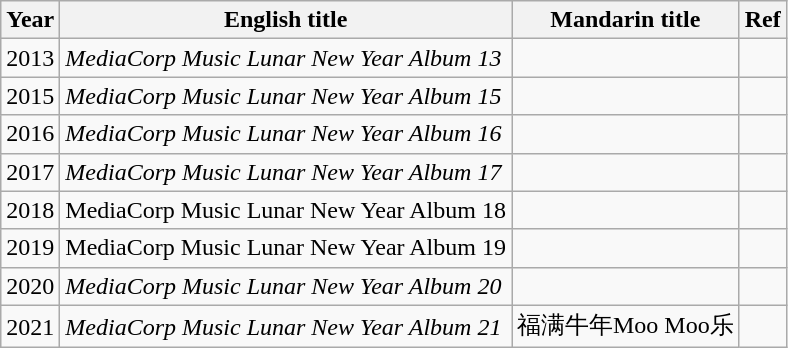<table class="wikitable sortable">
<tr>
<th>Year</th>
<th>English title</th>
<th>Mandarin title</th>
<th>Ref</th>
</tr>
<tr>
<td>2013</td>
<td><em>MediaCorp Music Lunar New Year Album 13</em></td>
<td></td>
<td></td>
</tr>
<tr>
<td>2015</td>
<td><em>MediaCorp Music Lunar New Year Album 15</em></td>
<td></td>
<td></td>
</tr>
<tr>
<td>2016</td>
<td><em>MediaCorp Music Lunar New Year Album 16</em></td>
<td></td>
<td></td>
</tr>
<tr>
<td>2017</td>
<td><em>MediaCorp Music Lunar New Year Album 17</em></td>
<td></td>
<td></td>
</tr>
<tr>
<td>2018</td>
<td>MediaCorp Music Lunar New Year Album 18</td>
<td></td>
<td></td>
</tr>
<tr>
<td>2019</td>
<td>MediaCorp Music Lunar New Year Album 19</td>
<td></td>
<td></td>
</tr>
<tr>
<td>2020</td>
<td><em>MediaCorp Music Lunar New Year Album 20</em></td>
<td></td>
<td></td>
</tr>
<tr>
<td>2021</td>
<td><em>MediaCorp Music Lunar New Year Album 21</em></td>
<td>福满牛年Moo Moo乐</td>
<td></td>
</tr>
</table>
